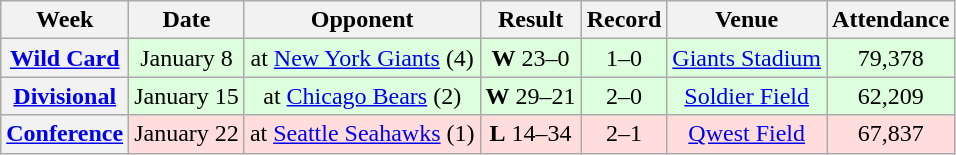<table class="wikitable" style="text-align:center">
<tr>
<th>Week</th>
<th>Date</th>
<th>Opponent</th>
<th>Result</th>
<th>Record</th>
<th>Venue</th>
<th>Attendance</th>
</tr>
<tr bgcolor="#DDFFDD">
<th><a href='#'>Wild Card</a></th>
<td>January 8</td>
<td>at <a href='#'>New York Giants</a> (4)</td>
<td><strong>W</strong> 23–0</td>
<td>1–0</td>
<td><a href='#'>Giants Stadium</a></td>
<td>79,378</td>
</tr>
<tr bgcolor="#DDFFDD">
<th><a href='#'>Divisional</a></th>
<td>January 15</td>
<td>at <a href='#'>Chicago Bears</a> (2)</td>
<td><strong>W</strong> 29–21</td>
<td>2–0</td>
<td><a href='#'>Soldier Field</a></td>
<td>62,209</td>
</tr>
<tr bgcolor="#FFDDDD">
<th><a href='#'>Conference</a></th>
<td>January 22</td>
<td>at <a href='#'>Seattle Seahawks</a> (1)</td>
<td><strong>L</strong> 14–34</td>
<td>2–1</td>
<td><a href='#'>Qwest Field</a></td>
<td>67,837</td>
</tr>
</table>
